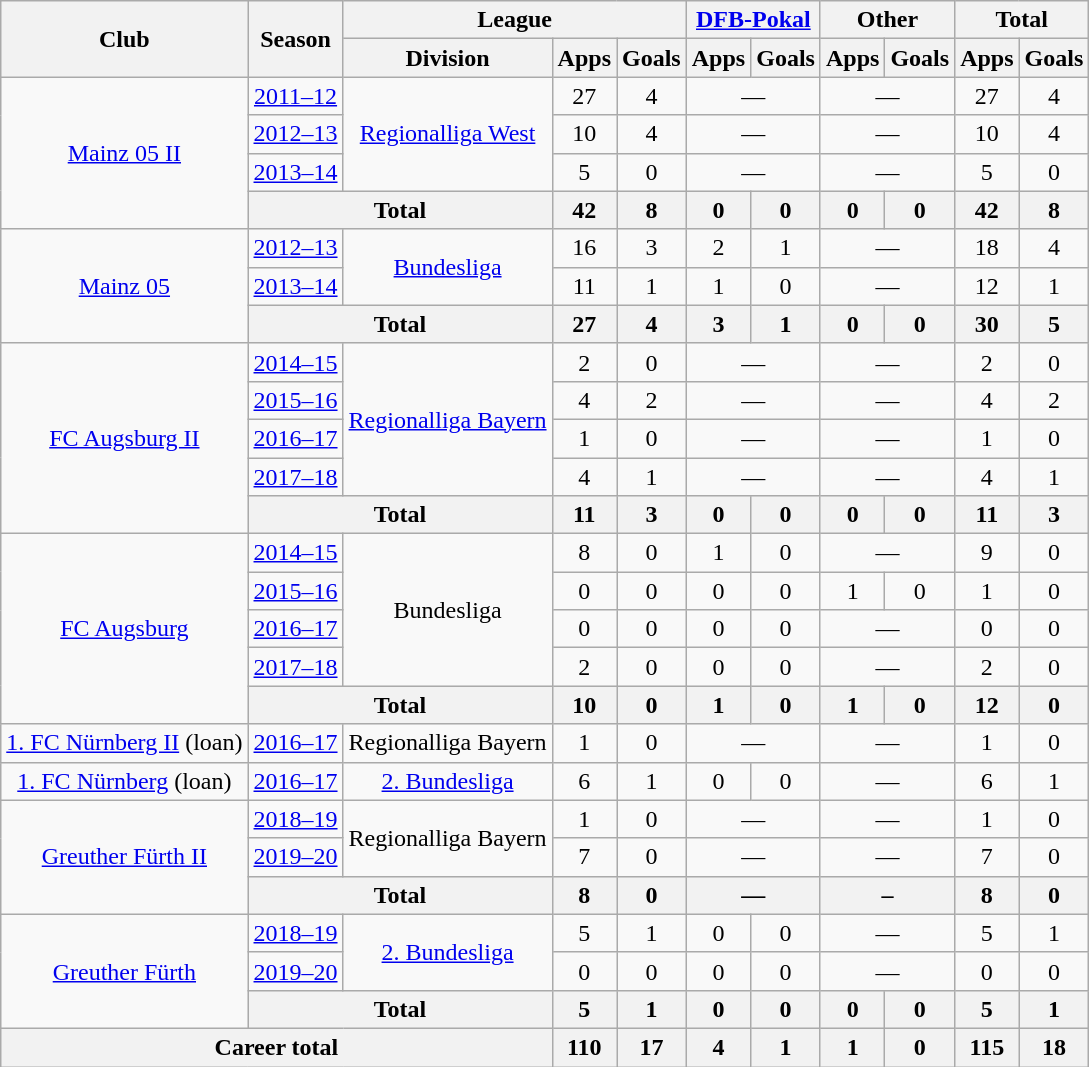<table class="wikitable" style="text-align: center">
<tr>
<th rowspan="2">Club</th>
<th rowspan="2">Season</th>
<th colspan="3">League</th>
<th colspan="2"><a href='#'>DFB-Pokal</a></th>
<th colspan="2">Other</th>
<th colspan="2">Total</th>
</tr>
<tr>
<th>Division</th>
<th>Apps</th>
<th>Goals</th>
<th>Apps</th>
<th>Goals</th>
<th>Apps</th>
<th>Goals</th>
<th>Apps</th>
<th>Goals</th>
</tr>
<tr>
<td rowspan="4"><a href='#'>Mainz 05 II</a></td>
<td><a href='#'>2011–12</a></td>
<td rowspan="3"><a href='#'>Regionalliga West</a></td>
<td>27</td>
<td>4</td>
<td colspan="2">—</td>
<td colspan="2">—</td>
<td>27</td>
<td>4</td>
</tr>
<tr>
<td><a href='#'>2012–13</a></td>
<td>10</td>
<td>4</td>
<td colspan="2">—</td>
<td colspan="2">—</td>
<td>10</td>
<td>4</td>
</tr>
<tr>
<td><a href='#'>2013–14</a></td>
<td>5</td>
<td>0</td>
<td colspan="2">—</td>
<td colspan="2">—</td>
<td>5</td>
<td>0</td>
</tr>
<tr>
<th colspan="2">Total</th>
<th>42</th>
<th>8</th>
<th>0</th>
<th>0</th>
<th>0</th>
<th>0</th>
<th>42</th>
<th>8</th>
</tr>
<tr>
<td rowspan="3"><a href='#'>Mainz 05</a></td>
<td><a href='#'>2012–13</a></td>
<td rowspan="2"><a href='#'>Bundesliga</a></td>
<td>16</td>
<td>3</td>
<td>2</td>
<td>1</td>
<td colspan="2">—</td>
<td>18</td>
<td>4</td>
</tr>
<tr>
<td><a href='#'>2013–14</a></td>
<td>11</td>
<td>1</td>
<td>1</td>
<td>0</td>
<td colspan="2">—</td>
<td>12</td>
<td>1</td>
</tr>
<tr>
<th colspan="2">Total</th>
<th>27</th>
<th>4</th>
<th>3</th>
<th>1</th>
<th>0</th>
<th>0</th>
<th>30</th>
<th>5</th>
</tr>
<tr>
<td rowspan="5"><a href='#'>FC Augsburg II</a></td>
<td><a href='#'>2014–15</a></td>
<td rowspan="4"><a href='#'>Regionalliga Bayern</a></td>
<td>2</td>
<td>0</td>
<td colspan="2">—</td>
<td colspan="2">—</td>
<td>2</td>
<td>0</td>
</tr>
<tr>
<td><a href='#'>2015–16</a></td>
<td>4</td>
<td>2</td>
<td colspan="2">—</td>
<td colspan="2">—</td>
<td>4</td>
<td>2</td>
</tr>
<tr>
<td><a href='#'>2016–17</a></td>
<td>1</td>
<td>0</td>
<td colspan="2">—</td>
<td colspan="2">—</td>
<td>1</td>
<td>0</td>
</tr>
<tr>
<td><a href='#'>2017–18</a></td>
<td>4</td>
<td>1</td>
<td colspan="2">—</td>
<td colspan="2">—</td>
<td>4</td>
<td>1</td>
</tr>
<tr>
<th colspan="2">Total</th>
<th>11</th>
<th>3</th>
<th>0</th>
<th>0</th>
<th>0</th>
<th>0</th>
<th>11</th>
<th>3</th>
</tr>
<tr>
<td rowspan="5"><a href='#'>FC Augsburg</a></td>
<td><a href='#'>2014–15</a></td>
<td rowspan="4">Bundesliga</td>
<td>8</td>
<td>0</td>
<td>1</td>
<td>0</td>
<td colspan="2">—</td>
<td>9</td>
<td>0</td>
</tr>
<tr>
<td><a href='#'>2015–16</a></td>
<td>0</td>
<td>0</td>
<td>0</td>
<td>0</td>
<td>1</td>
<td>0</td>
<td>1</td>
<td>0</td>
</tr>
<tr>
<td><a href='#'>2016–17</a></td>
<td>0</td>
<td>0</td>
<td>0</td>
<td>0</td>
<td colspan="2">—</td>
<td>0</td>
<td>0</td>
</tr>
<tr>
<td><a href='#'>2017–18</a></td>
<td>2</td>
<td>0</td>
<td>0</td>
<td>0</td>
<td colspan="2">—</td>
<td>2</td>
<td>0</td>
</tr>
<tr>
<th colspan="2">Total</th>
<th>10</th>
<th>0</th>
<th>1</th>
<th>0</th>
<th>1</th>
<th>0</th>
<th>12</th>
<th>0</th>
</tr>
<tr>
<td><a href='#'>1. FC Nürnberg II</a> (loan)</td>
<td><a href='#'>2016–17</a></td>
<td>Regionalliga Bayern</td>
<td>1</td>
<td>0</td>
<td colspan="2">—</td>
<td colspan="2">—</td>
<td>1</td>
<td>0</td>
</tr>
<tr>
<td><a href='#'>1. FC Nürnberg</a> (loan)</td>
<td><a href='#'>2016–17</a></td>
<td><a href='#'>2. Bundesliga</a></td>
<td>6</td>
<td>1</td>
<td>0</td>
<td>0</td>
<td colspan="2">—</td>
<td>6</td>
<td>1</td>
</tr>
<tr>
<td rowspan="3"><a href='#'>Greuther Fürth II</a></td>
<td><a href='#'>2018–19</a></td>
<td rowspan="2">Regionalliga Bayern</td>
<td>1</td>
<td>0</td>
<td colspan="2">—</td>
<td colspan="2">—</td>
<td>1</td>
<td>0</td>
</tr>
<tr>
<td><a href='#'>2019–20</a></td>
<td>7</td>
<td>0</td>
<td colspan="2">—</td>
<td colspan="2">—</td>
<td>7</td>
<td>0</td>
</tr>
<tr>
<th colspan="2">Total</th>
<th>8</th>
<th>0</th>
<th colspan="2">—</th>
<th colspan="2">–</th>
<th>8</th>
<th>0</th>
</tr>
<tr>
<td rowspan="3"><a href='#'>Greuther Fürth</a></td>
<td><a href='#'>2018–19</a></td>
<td rowspan="2"><a href='#'>2. Bundesliga</a></td>
<td>5</td>
<td>1</td>
<td>0</td>
<td>0</td>
<td colspan="2">—</td>
<td>5</td>
<td>1</td>
</tr>
<tr>
<td><a href='#'>2019–20</a></td>
<td>0</td>
<td>0</td>
<td>0</td>
<td>0</td>
<td colspan="2">—</td>
<td>0</td>
<td>0</td>
</tr>
<tr>
<th colspan="2">Total</th>
<th>5</th>
<th>1</th>
<th>0</th>
<th>0</th>
<th>0</th>
<th>0</th>
<th>5</th>
<th>1</th>
</tr>
<tr>
<th colspan="3">Career total</th>
<th>110</th>
<th>17</th>
<th>4</th>
<th>1</th>
<th>1</th>
<th>0</th>
<th>115</th>
<th>18</th>
</tr>
</table>
